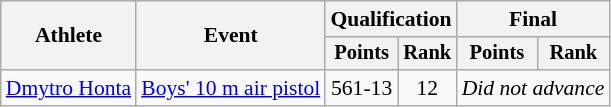<table class="wikitable" style="text-align:center; font-size:90%">
<tr>
<th rowspan="2">Athlete</th>
<th rowspan="2">Event</th>
<th colspan="2">Qualification</th>
<th colspan="2">Final</th>
</tr>
<tr style="font-size:95%">
<th>Points</th>
<th>Rank</th>
<th>Points</th>
<th>Rank</th>
</tr>
<tr>
<td align=left><a href='#'>Dmytro Honta</a></td>
<td align=left><a href='#'>Boys' 10 m air pistol</a></td>
<td>561-13</td>
<td>12</td>
<td Colspan=2><em>Did not advance</em></td>
</tr>
</table>
